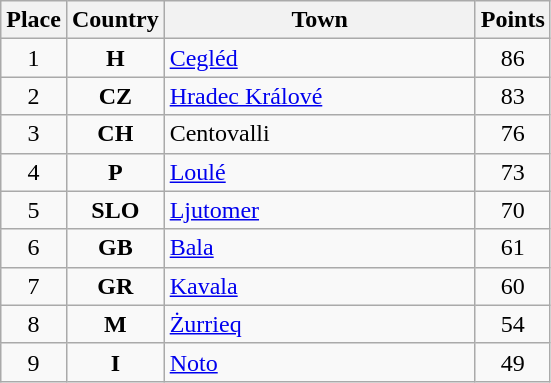<table class="wikitable" style="text-align;">
<tr>
<th width="25">Place</th>
<th width="25">Country</th>
<th width="200">Town</th>
<th width="25">Points</th>
</tr>
<tr>
<td align="center">1</td>
<td align="center"><strong>H</strong></td>
<td align="left"><a href='#'>Cegléd</a></td>
<td align="center">86</td>
</tr>
<tr>
<td align="center">2</td>
<td align="center"><strong>CZ</strong></td>
<td align="left"><a href='#'>Hradec Králové</a></td>
<td align="center">83</td>
</tr>
<tr>
<td align="center">3</td>
<td align="center"><strong>CH</strong></td>
<td align="left">Centovalli</td>
<td align="center">76</td>
</tr>
<tr>
<td align="center">4</td>
<td align="center"><strong>P</strong></td>
<td align="left"><a href='#'>Loulé</a></td>
<td align="center">73</td>
</tr>
<tr>
<td align="center">5</td>
<td align="center"><strong>SLO</strong></td>
<td align="left"><a href='#'>Ljutomer</a></td>
<td align="center">70</td>
</tr>
<tr>
<td align="center">6</td>
<td align="center"><strong>GB</strong></td>
<td align="left"><a href='#'>Bala</a></td>
<td align="center">61</td>
</tr>
<tr>
<td align="center">7</td>
<td align="center"><strong>GR</strong></td>
<td align="left"><a href='#'>Kavala</a></td>
<td align="center">60</td>
</tr>
<tr>
<td align="center">8</td>
<td align="center"><strong>M</strong></td>
<td align="left"><a href='#'>Żurrieq</a></td>
<td align="center">54</td>
</tr>
<tr>
<td align="center">9</td>
<td align="center"><strong>I</strong></td>
<td align="left"><a href='#'>Noto</a></td>
<td align="center">49</td>
</tr>
</table>
